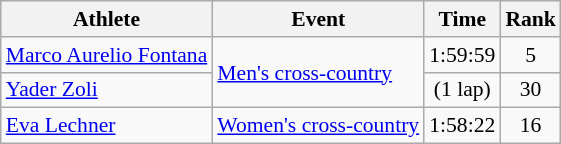<table class=wikitable style="font-size:90%">
<tr>
<th>Athlete</th>
<th>Event</th>
<th>Time</th>
<th>Rank</th>
</tr>
<tr align=center>
<td align=left><a href='#'>Marco Aurelio Fontana</a></td>
<td align=left rowspan=2><a href='#'>Men's cross-country</a></td>
<td>1:59:59</td>
<td>5</td>
</tr>
<tr align=center>
<td align=left><a href='#'>Yader Zoli</a></td>
<td> (1 lap)</td>
<td>30</td>
</tr>
<tr align=center>
<td align=left><a href='#'>Eva Lechner</a></td>
<td align=left><a href='#'>Women's cross-country</a></td>
<td>1:58:22</td>
<td>16</td>
</tr>
</table>
